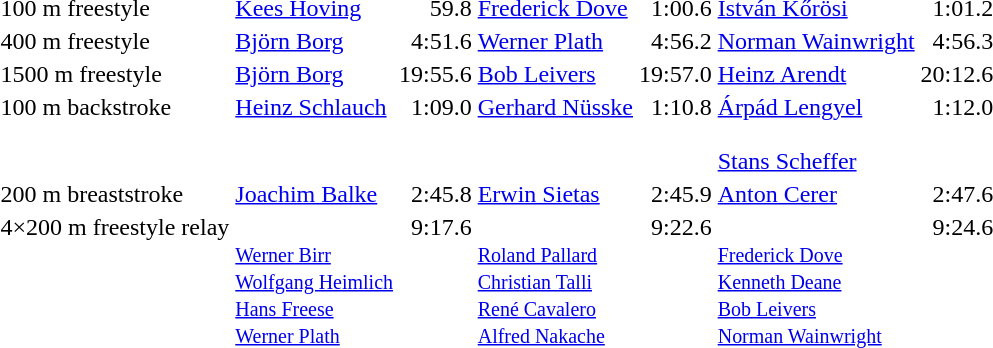<table>
<tr valign="top">
<td>100 m freestyle<br></td>
<td><a href='#'>Kees Hoving</a><br><small></small></td>
<td align="right">59.8</td>
<td><a href='#'>Frederick Dove</a><br><small></small></td>
<td align="right">1:00.6</td>
<td><a href='#'>István Kőrösi</a><br><small></small></td>
<td align="right">1:01.2</td>
</tr>
<tr valign="top">
<td>400 m freestyle<br></td>
<td><a href='#'>Björn Borg</a><br><small></small></td>
<td align="right">4:51.6</td>
<td><a href='#'>Werner Plath</a><br><small></small></td>
<td align="right">4:56.2</td>
<td><a href='#'>Norman Wainwright</a><br><small></small></td>
<td align="right">4:56.3</td>
</tr>
<tr valign="top">
<td>1500 m freestyle<br></td>
<td><a href='#'>Björn Borg</a><br><small></small></td>
<td align="right">19:55.6</td>
<td><a href='#'>Bob Leivers</a><br><small></small></td>
<td align="right">19:57.0</td>
<td><a href='#'>Heinz Arendt</a><br><small></small></td>
<td align="right">20:12.6</td>
</tr>
<tr valign="top">
<td>100 m backstroke<br></td>
<td><a href='#'>Heinz Schlauch</a><br><small></small></td>
<td align="right">1:09.0</td>
<td><a href='#'>Gerhard Nüsske</a><br><small></small></td>
<td align="right">1:10.8</td>
<td><a href='#'>Árpád Lengyel</a><br><small></small><br><a href='#'>Stans Scheffer</a><br><small></small></td>
<td align="right">1:12.0</td>
</tr>
<tr valign="top">
<td>200 m breaststroke<br></td>
<td><a href='#'>Joachim Balke</a><br><small></small></td>
<td align="right">2:45.8</td>
<td><a href='#'>Erwin Sietas</a><br><small></small></td>
<td align="right">2:45.9</td>
<td><a href='#'>Anton Cerer</a><br><small></small></td>
<td align="right">2:47.6</td>
</tr>
<tr valign="top">
<td>4×200 m freestyle relay<br></td>
<td><br><small><a href='#'>Werner Birr</a><br><a href='#'>Wolfgang Heimlich</a><br><a href='#'>Hans Freese</a><br><a href='#'>Werner Plath</a></small></td>
<td align="right">9:17.6</td>
<td><br><small><a href='#'>Roland Pallard</a><br><a href='#'>Christian Talli</a><br><a href='#'>René Cavalero</a><br><a href='#'>Alfred Nakache</a></small></td>
<td align="right">9:22.6</td>
<td><br><small><a href='#'>Frederick Dove</a><br><a href='#'>Kenneth Deane</a><br><a href='#'>Bob Leivers</a><br><a href='#'>Norman Wainwright</a></small></td>
<td align="right">9:24.6</td>
</tr>
</table>
